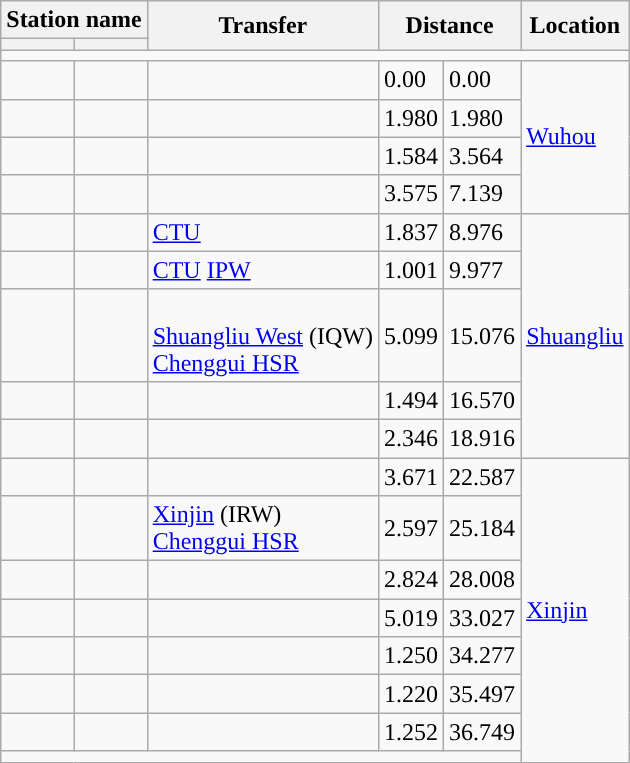<table class="wikitable">
<tr>
<th colspan=2>Station name</th>
<th rowspan=2>Transfer</th>
<th colspan="2" rowspan="2">Distance<br></th>
<th rowspan=2>Location</th>
</tr>
<tr>
<th></th>
<th></th>
</tr>
<tr style="background:#">
<td colspan = "8"></td>
</tr>
<tr>
<td></td>
<td></td>
<td> </td>
<td>0.00</td>
<td>0.00</td>
<td rowspan = "4"><a href='#'>Wuhou</a></td>
</tr>
<tr>
<td></td>
<td></td>
<td></td>
<td>1.980</td>
<td>1.980</td>
</tr>
<tr>
<td></td>
<td></td>
<td></td>
<td>1.584</td>
<td>3.564</td>
</tr>
<tr>
<td></td>
<td></td>
<td></td>
<td>3.575</td>
<td>7.139</td>
</tr>
<tr>
<td></td>
<td></td>
<td> <a href='#'>CTU</a></td>
<td>1.837</td>
<td>8.976</td>
<td rowspan="5"><a href='#'>Shuangliu</a></td>
</tr>
<tr>
<td></td>
<td></td>
<td>  <a href='#'>CTU</a>  <a href='#'>IPW</a></td>
<td>1.001</td>
<td>9.977</td>
</tr>
<tr>
<td></td>
<td></td>
<td><br> <a href='#'>Shuangliu West</a> (IQW)<br><a href='#'>Chenggui HSR</a></td>
<td>5.099</td>
<td>15.076</td>
</tr>
<tr>
<td></td>
<td></td>
<td></td>
<td>1.494</td>
<td>16.570</td>
</tr>
<tr>
<td></td>
<td></td>
<td></td>
<td>2.346</td>
<td>18.916</td>
</tr>
<tr>
<td></td>
<td></td>
<td></td>
<td>3.671</td>
<td>22.587</td>
<td rowspan="8"><a href='#'>Xinjin</a></td>
</tr>
<tr>
<td></td>
<td></td>
<td> <a href='#'>Xinjin</a> (IRW)<br><a href='#'>Chenggui HSR</a></td>
<td>2.597</td>
<td>25.184</td>
</tr>
<tr>
<td></td>
<td></td>
<td></td>
<td>2.824</td>
<td>28.008</td>
</tr>
<tr>
<td></td>
<td></td>
<td></td>
<td>5.019</td>
<td>33.027</td>
</tr>
<tr>
<td></td>
<td></td>
<td></td>
<td>1.250</td>
<td>34.277</td>
</tr>
<tr>
<td></td>
<td></td>
<td></td>
<td>1.220</td>
<td>35.497</td>
</tr>
<tr>
<td></td>
<td></td>
<td></td>
<td>1.252</td>
<td>36.749</td>
</tr>
<tr style="background:#">
<td colspan="6"></td>
</tr>
</table>
